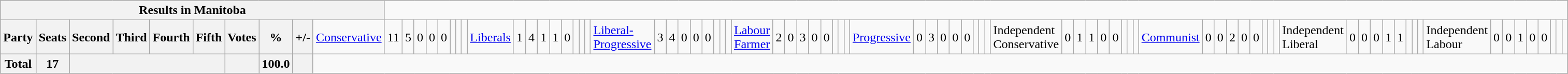<table class="wikitable">
<tr>
<th colspan=11>Results in Manitoba</th>
</tr>
<tr>
<th colspan=2>Party</th>
<th>Seats</th>
<th>Second</th>
<th>Third</th>
<th>Fourth</th>
<th>Fifth</th>
<th>Votes</th>
<th>%</th>
<th>+/-<br></th>
<td><a href='#'>Conservative</a></td>
<td align="right">11</td>
<td align="right">5</td>
<td align="right">0</td>
<td align="right">0</td>
<td align="right">0</td>
<td align="right"></td>
<td align="right"></td>
<td align="right"><br></td>
<td><a href='#'>Liberals</a></td>
<td align="right">1</td>
<td align="right">4</td>
<td align="right">1</td>
<td align="right">1</td>
<td align="right">0</td>
<td align="right"></td>
<td align="right"></td>
<td align="right"><br></td>
<td><a href='#'>Liberal-Progressive</a></td>
<td align="right">3</td>
<td align="right">4</td>
<td align="right">0</td>
<td align="right">0</td>
<td align="right">0</td>
<td align="right"></td>
<td align="right"></td>
<td align="right"><br></td>
<td><a href='#'>Labour Farmer</a></td>
<td align="right">2</td>
<td align="right">0</td>
<td align="right">3</td>
<td align="right">0</td>
<td align="right">0</td>
<td align="right"></td>
<td align="right"></td>
<td align="right"><br></td>
<td><a href='#'>Progressive</a></td>
<td align="right">0</td>
<td align="right">3</td>
<td align="right">0</td>
<td align="right">0</td>
<td align="right">0</td>
<td align="right"></td>
<td align="right"></td>
<td align="right"><br></td>
<td>Independent Conservative</td>
<td align="right">0</td>
<td align="right">1</td>
<td align="right">1</td>
<td align="right">0</td>
<td align="right">0</td>
<td align="right"></td>
<td align="right"></td>
<td align="right"><br></td>
<td><a href='#'>Communist</a></td>
<td align="right">0</td>
<td align="right">0</td>
<td align="right">2</td>
<td align="right">0</td>
<td align="right">0</td>
<td align="right"></td>
<td align="right"></td>
<td align="right"><br></td>
<td>Independent Liberal</td>
<td align="right">0</td>
<td align="right">0</td>
<td align="right">0</td>
<td align="right">1</td>
<td align="right">1</td>
<td align="right"></td>
<td align="right"></td>
<td align="right"><br></td>
<td>Independent Labour</td>
<td align="right">0</td>
<td align="right">0</td>
<td align="right">1</td>
<td align="right">0</td>
<td align="right">0</td>
<td align="right"></td>
<td align="right"></td>
<td align="right"></td>
</tr>
<tr>
<th colspan="2">Total</th>
<th>17</th>
<th colspan="4"></th>
<th></th>
<th>100.0</th>
<th></th>
</tr>
</table>
